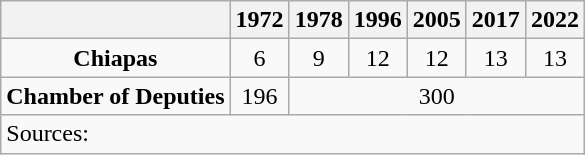<table class="wikitable mw-collapsible" style="text-align: center">
<tr>
<th></th>
<th>1972</th>
<th>1978</th>
<th>1996</th>
<th>2005</th>
<th>2017</th>
<th>2022</th>
</tr>
<tr>
<td><strong>Chiapas</strong></td>
<td>6</td>
<td>9</td>
<td>12</td>
<td>12</td>
<td>13</td>
<td>13</td>
</tr>
<tr>
<td><strong>Chamber of Deputies</strong></td>
<td>196</td>
<td colspan=5>300</td>
</tr>
<tr>
<td colspan=7 style="text-align: left">Sources: </td>
</tr>
</table>
